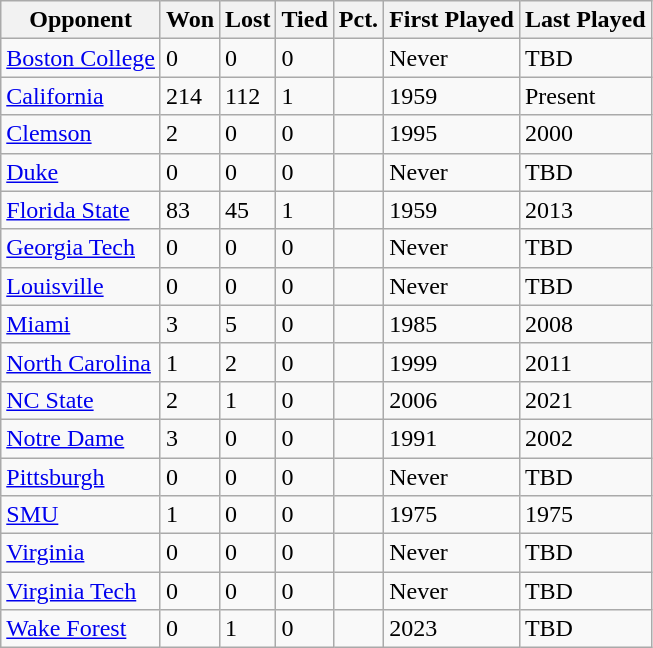<table class="wikitable sortable">
<tr>
<th>Opponent</th>
<th>Won</th>
<th>Lost</th>
<th>Tied</th>
<th>Pct.</th>
<th>First Played</th>
<th>Last Played</th>
</tr>
<tr>
<td><a href='#'>Boston College</a></td>
<td>0</td>
<td>0</td>
<td>0</td>
<td></td>
<td>Never</td>
<td>TBD</td>
</tr>
<tr>
<td><a href='#'>California</a></td>
<td>214</td>
<td>112</td>
<td>1</td>
<td></td>
<td>1959</td>
<td>Present</td>
</tr>
<tr>
<td><a href='#'>Clemson</a></td>
<td>2</td>
<td>0</td>
<td>0</td>
<td></td>
<td>1995</td>
<td>2000</td>
</tr>
<tr>
<td><a href='#'>Duke</a></td>
<td>0</td>
<td>0</td>
<td>0</td>
<td></td>
<td>Never</td>
<td>TBD</td>
</tr>
<tr>
<td><a href='#'>Florida State</a></td>
<td>83</td>
<td>45</td>
<td>1</td>
<td></td>
<td>1959</td>
<td>2013</td>
</tr>
<tr>
<td><a href='#'>Georgia Tech</a></td>
<td>0</td>
<td>0</td>
<td>0</td>
<td></td>
<td>Never</td>
<td>TBD</td>
</tr>
<tr>
<td><a href='#'>Louisville</a></td>
<td>0</td>
<td>0</td>
<td>0</td>
<td></td>
<td>Never</td>
<td>TBD</td>
</tr>
<tr>
<td><a href='#'>Miami</a></td>
<td>3</td>
<td>5</td>
<td>0</td>
<td></td>
<td>1985</td>
<td>2008</td>
</tr>
<tr>
<td><a href='#'>North Carolina</a></td>
<td>1</td>
<td>2</td>
<td>0</td>
<td></td>
<td>1999</td>
<td>2011</td>
</tr>
<tr>
<td><a href='#'>NC State</a></td>
<td>2</td>
<td>1</td>
<td>0</td>
<td></td>
<td>2006</td>
<td>2021</td>
</tr>
<tr>
<td><a href='#'>Notre Dame</a></td>
<td>3</td>
<td>0</td>
<td>0</td>
<td></td>
<td>1991</td>
<td>2002</td>
</tr>
<tr>
<td><a href='#'>Pittsburgh</a></td>
<td>0</td>
<td>0</td>
<td>0</td>
<td></td>
<td>Never</td>
<td>TBD</td>
</tr>
<tr>
<td><a href='#'>SMU</a></td>
<td>1</td>
<td>0</td>
<td>0</td>
<td></td>
<td>1975</td>
<td>1975</td>
</tr>
<tr>
<td><a href='#'>Virginia</a></td>
<td>0</td>
<td>0</td>
<td>0</td>
<td></td>
<td>Never</td>
<td>TBD</td>
</tr>
<tr>
<td><a href='#'>Virginia Tech</a></td>
<td>0</td>
<td>0</td>
<td>0</td>
<td></td>
<td>Never</td>
<td>TBD</td>
</tr>
<tr>
<td><a href='#'>Wake Forest</a></td>
<td>0</td>
<td>1</td>
<td>0</td>
<td></td>
<td>2023</td>
<td>TBD</td>
</tr>
</table>
